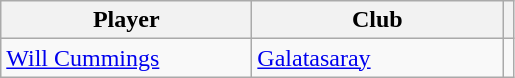<table class="wikitable">
<tr>
<th width=160>Player</th>
<th width=160>Club</th>
<th></th>
</tr>
<tr>
<td> <a href='#'>Will Cummings</a></td>
<td> <a href='#'>Galatasaray</a></td>
<td></td>
</tr>
</table>
